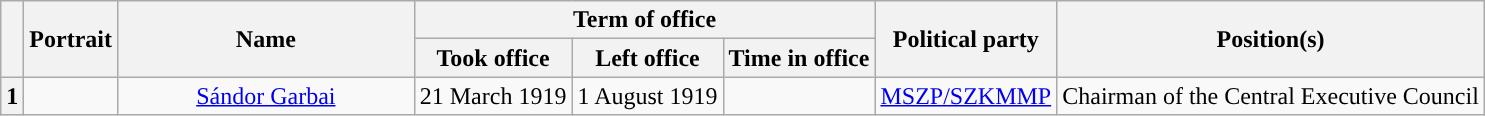<table class="wikitable" style="text-align:center;">
<tr>
<th rowspan=2></th>
<th rowspan=2>Portrait</th>
<th width=20% rowspan=2>Name<br></th>
<th colspan=3>Term of office</th>
<th rowspan=2>Political party</th>
<th rowspan=2>Position(s)</th>
</tr>
<tr>
<th>Took office</th>
<th>Left office</th>
<th>Time in office</th>
</tr>
<tr>
<th style="background-color:">1</th>
<td></td>
<td><a href='#'>Sándor Garbai</a><br></td>
<td>21 March 1919</td>
<td>1 August 1919</td>
<td></td>
<td><a href='#'>MSZP/SZKMMP</a></td>
<td>Chairman of the Central Executive Council</td>
</tr>
</table>
